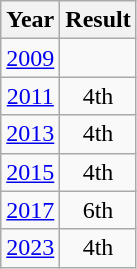<table class="wikitable" style="text-align:center">
<tr>
<th>Year</th>
<th>Result</th>
</tr>
<tr>
<td><a href='#'>2009</a></td>
<td></td>
</tr>
<tr>
<td><a href='#'>2011</a></td>
<td>4th</td>
</tr>
<tr>
<td><a href='#'>2013</a></td>
<td>4th</td>
</tr>
<tr>
<td><a href='#'>2015</a></td>
<td>4th</td>
</tr>
<tr>
<td><a href='#'>2017</a></td>
<td>6th</td>
</tr>
<tr>
<td><a href='#'>2023</a></td>
<td>4th</td>
</tr>
</table>
